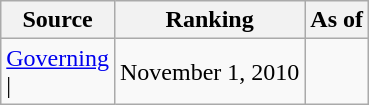<table class="wikitable" style="text-align:center">
<tr>
<th>Source</th>
<th>Ranking</th>
<th>As of</th>
</tr>
<tr>
<td align=left><a href='#'>Governing</a><br>| </td>
<td>November 1, 2010</td>
</tr>
</table>
